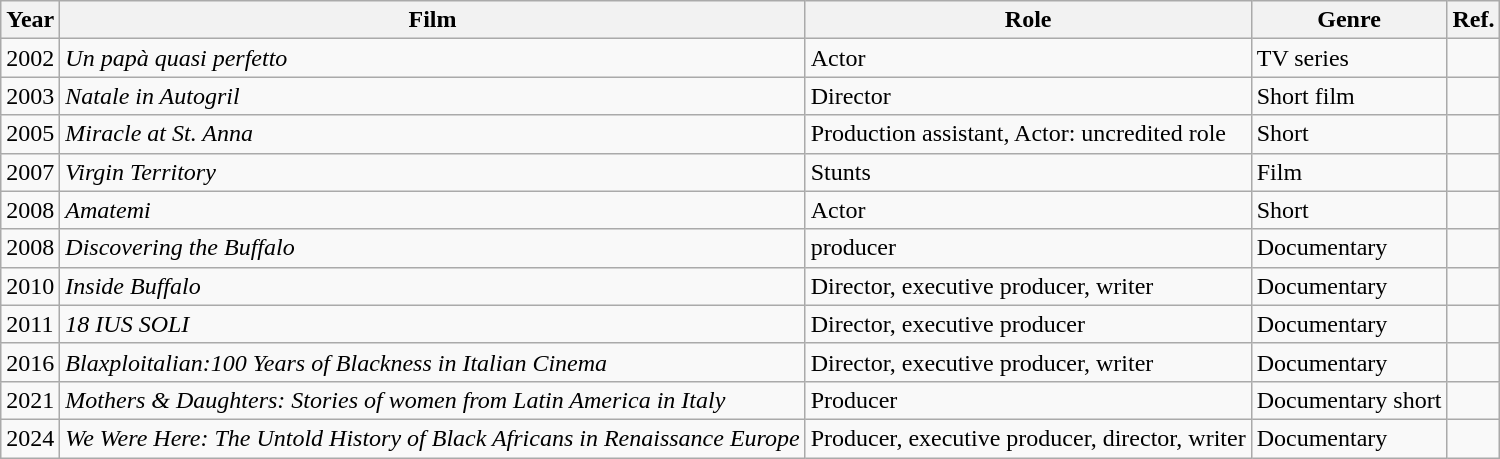<table class="wikitable">
<tr>
<th>Year</th>
<th>Film</th>
<th>Role</th>
<th>Genre</th>
<th>Ref.</th>
</tr>
<tr>
<td>2002</td>
<td><em>Un papà quasi perfetto</em></td>
<td>Actor</td>
<td>TV series</td>
<td></td>
</tr>
<tr>
<td>2003</td>
<td><em>Natale in Autogril</em></td>
<td>Director</td>
<td>Short film</td>
<td></td>
</tr>
<tr>
<td>2005</td>
<td><em>Miracle at St. Anna</em></td>
<td>Production assistant, Actor: uncredited role</td>
<td>Short</td>
<td></td>
</tr>
<tr>
<td>2007</td>
<td><em>Virgin Territory</em></td>
<td>Stunts</td>
<td>Film</td>
<td></td>
</tr>
<tr>
<td>2008</td>
<td><em>Amatemi</em></td>
<td>Actor</td>
<td>Short</td>
<td></td>
</tr>
<tr>
<td>2008</td>
<td><em>Discovering the Buffalo</em></td>
<td>producer</td>
<td>Documentary</td>
<td></td>
</tr>
<tr>
<td>2010</td>
<td><em>Inside Buffalo</em></td>
<td>Director, executive producer, writer</td>
<td>Documentary</td>
<td></td>
</tr>
<tr>
<td>2011</td>
<td><em>18 IUS SOLI</em></td>
<td>Director, executive producer</td>
<td>Documentary</td>
<td></td>
</tr>
<tr>
<td>2016</td>
<td><em>Blaxploitalian:100 Years of Blackness in Italian Cinema</em></td>
<td>Director, executive producer, writer</td>
<td>Documentary</td>
<td></td>
</tr>
<tr>
<td>2021</td>
<td><em>Mothers & Daughters: Stories of women from Latin America in Italy</em></td>
<td>Producer</td>
<td>Documentary short</td>
<td></td>
</tr>
<tr>
<td>2024</td>
<td><em>We Were Here: The Untold History of Black Africans in Renaissance Europe</em></td>
<td>Producer, executive producer, director, writer</td>
<td>Documentary</td>
<td></td>
</tr>
</table>
